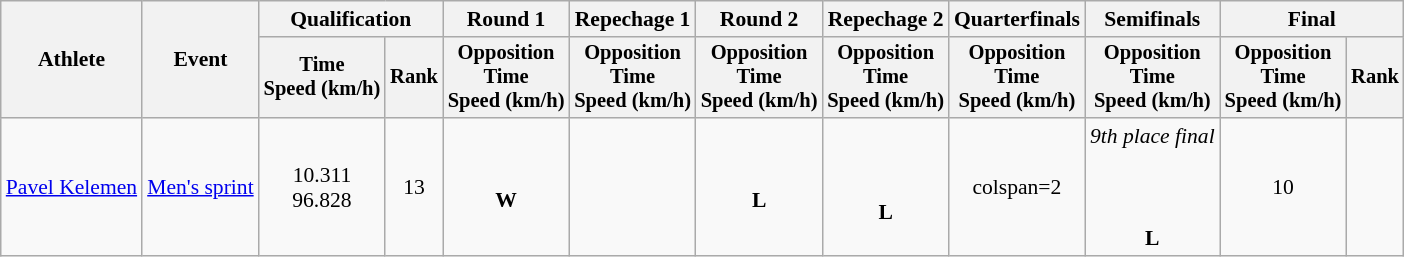<table class="wikitable" style="font-size:90%;">
<tr>
<th rowspan=2>Athlete</th>
<th rowspan=2>Event</th>
<th colspan=2>Qualification</th>
<th>Round 1</th>
<th>Repechage 1</th>
<th>Round 2</th>
<th>Repechage 2</th>
<th>Quarterfinals</th>
<th>Semifinals</th>
<th colspan=2>Final</th>
</tr>
<tr style="font-size:95%">
<th>Time<br>Speed (km/h)</th>
<th>Rank</th>
<th>Opposition<br>Time<br>Speed (km/h)</th>
<th>Opposition<br>Time<br>Speed (km/h)</th>
<th>Opposition<br>Time<br>Speed (km/h)</th>
<th>Opposition<br>Time<br>Speed (km/h)</th>
<th>Opposition<br>Time<br>Speed (km/h)</th>
<th>Opposition<br>Time<br>Speed (km/h)</th>
<th>Opposition<br>Time<br>Speed (km/h)</th>
<th>Rank</th>
</tr>
<tr align=center>
<td align=left><a href='#'>Pavel Kelemen</a></td>
<td align=left><a href='#'>Men's sprint</a></td>
<td>10.311<br>96.828</td>
<td>13</td>
<td><br><strong>W</strong> </td>
<td></td>
<td><br><strong>L</strong></td>
<td><br><br><strong>L</strong></td>
<td>colspan=2 </td>
<td><em>9th place final</em><br><br><br><br><strong>L</strong></td>
<td>10</td>
</tr>
</table>
